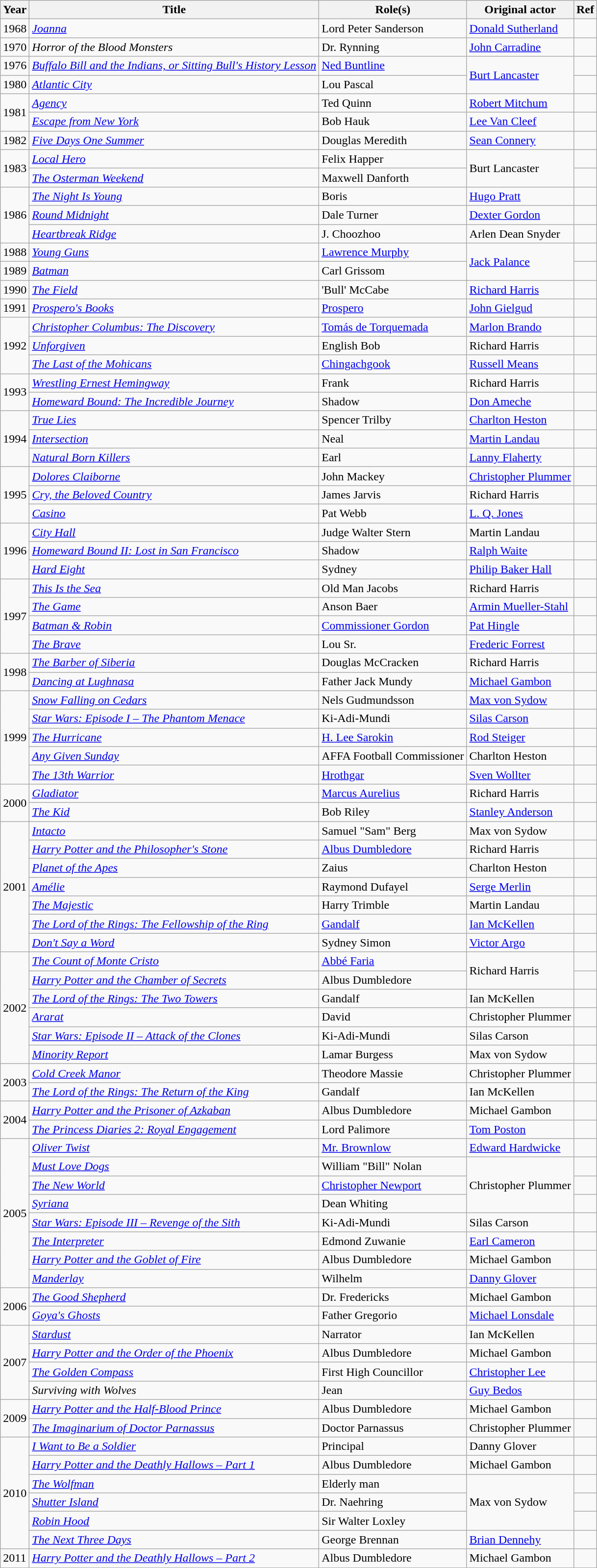<table class="wikitable plainrowheaders sortable">
<tr>
<th scope="col">Year</th>
<th scope="col">Title</th>
<th scope="col">Role(s)</th>
<th scope="col">Original actor</th>
<th scope="col" class="unsortable">Ref</th>
</tr>
<tr>
<td>1968</td>
<td><em><a href='#'>Joanna</a></em></td>
<td>Lord Peter Sanderson</td>
<td><a href='#'>Donald Sutherland</a></td>
<td></td>
</tr>
<tr>
<td>1970</td>
<td><em>Horror of the Blood Monsters</em></td>
<td>Dr. Rynning</td>
<td><a href='#'>John Carradine</a></td>
<td></td>
</tr>
<tr>
<td>1976</td>
<td><em><a href='#'>Buffalo Bill and the Indians, or Sitting Bull's History Lesson</a></em></td>
<td><a href='#'>Ned Buntline</a></td>
<td rowspan=2><a href='#'>Burt Lancaster</a></td>
<td></td>
</tr>
<tr>
<td>1980</td>
<td><em><a href='#'>Atlantic City</a></em></td>
<td>Lou Pascal</td>
<td></td>
</tr>
<tr>
<td rowspan=2>1981</td>
<td><em><a href='#'>Agency</a></em></td>
<td>Ted Quinn</td>
<td><a href='#'>Robert Mitchum</a></td>
<td></td>
</tr>
<tr>
<td><em><a href='#'>Escape from New York</a></em></td>
<td>Bob Hauk</td>
<td><a href='#'>Lee Van Cleef</a></td>
<td></td>
</tr>
<tr>
<td>1982</td>
<td><em><a href='#'>Five Days One Summer</a></em></td>
<td>Douglas Meredith</td>
<td><a href='#'>Sean Connery</a></td>
<td></td>
</tr>
<tr>
<td rowspan=2>1983</td>
<td><em><a href='#'>Local Hero</a></em></td>
<td>Felix Happer</td>
<td rowspan=2>Burt Lancaster</td>
<td></td>
</tr>
<tr>
<td><em><a href='#'>The Osterman Weekend</a></em></td>
<td>Maxwell Danforth</td>
<td></td>
</tr>
<tr>
<td rowspan=3>1986</td>
<td><em><a href='#'>The Night Is Young</a></em></td>
<td>Boris</td>
<td><a href='#'>Hugo Pratt</a></td>
<td></td>
</tr>
<tr>
<td><em><a href='#'>Round Midnight</a></em></td>
<td>Dale Turner</td>
<td><a href='#'>Dexter Gordon</a></td>
<td></td>
</tr>
<tr>
<td><em><a href='#'>Heartbreak Ridge</a></em></td>
<td>J. Choozhoo</td>
<td>Arlen Dean Snyder</td>
<td></td>
</tr>
<tr>
<td>1988</td>
<td><em><a href='#'>Young Guns</a></em></td>
<td><a href='#'>Lawrence Murphy</a></td>
<td rowspan=2><a href='#'>Jack Palance</a></td>
<td></td>
</tr>
<tr>
<td>1989</td>
<td><em><a href='#'>Batman</a></em></td>
<td>Carl Grissom</td>
<td></td>
</tr>
<tr>
<td>1990</td>
<td><em><a href='#'>The Field</a></em></td>
<td>'Bull' McCabe</td>
<td><a href='#'>Richard Harris</a></td>
<td></td>
</tr>
<tr>
<td>1991</td>
<td><em><a href='#'>Prospero's Books</a></em></td>
<td><a href='#'>Prospero</a></td>
<td><a href='#'>John Gielgud</a></td>
<td></td>
</tr>
<tr>
<td rowspan=3>1992</td>
<td><em><a href='#'>Christopher Columbus: The Discovery</a></em></td>
<td><a href='#'>Tomás de Torquemada</a></td>
<td><a href='#'>Marlon Brando</a></td>
<td></td>
</tr>
<tr>
<td><em><a href='#'>Unforgiven</a></em></td>
<td>English Bob</td>
<td>Richard Harris</td>
<td></td>
</tr>
<tr>
<td><em><a href='#'>The Last of the Mohicans</a></em></td>
<td><a href='#'>Chingachgook</a></td>
<td><a href='#'>Russell Means</a></td>
<td></td>
</tr>
<tr>
<td rowspan=2>1993</td>
<td><em><a href='#'>Wrestling Ernest Hemingway</a></em></td>
<td>Frank</td>
<td>Richard Harris</td>
<td></td>
</tr>
<tr>
<td><em><a href='#'>Homeward Bound: The Incredible Journey</a></em></td>
<td>Shadow</td>
<td><a href='#'>Don Ameche</a></td>
<td></td>
</tr>
<tr>
<td rowspan=3>1994</td>
<td><em><a href='#'>True Lies</a></em></td>
<td>Spencer Trilby</td>
<td><a href='#'>Charlton Heston</a></td>
<td></td>
</tr>
<tr>
<td><em><a href='#'>Intersection</a></em></td>
<td>Neal</td>
<td><a href='#'>Martin Landau</a></td>
<td></td>
</tr>
<tr>
<td><em><a href='#'>Natural Born Killers</a></em></td>
<td>Earl</td>
<td><a href='#'>Lanny Flaherty</a></td>
<td></td>
</tr>
<tr>
<td rowspan=3>1995</td>
<td><em><a href='#'>Dolores Claiborne</a></em></td>
<td>John Mackey</td>
<td><a href='#'>Christopher Plummer</a></td>
<td></td>
</tr>
<tr>
<td><em><a href='#'>Cry, the Beloved Country</a></em></td>
<td>James Jarvis</td>
<td>Richard Harris</td>
<td></td>
</tr>
<tr>
<td><em><a href='#'>Casino</a></em></td>
<td>Pat Webb</td>
<td><a href='#'>L. Q. Jones</a></td>
<td></td>
</tr>
<tr>
<td rowspan=3>1996</td>
<td><em><a href='#'>City Hall</a></em></td>
<td>Judge Walter Stern</td>
<td>Martin Landau</td>
<td></td>
</tr>
<tr>
<td><em><a href='#'>Homeward Bound II: Lost in San Francisco</a></em></td>
<td>Shadow</td>
<td><a href='#'>Ralph Waite</a></td>
<td></td>
</tr>
<tr>
<td><em><a href='#'>Hard Eight</a></em></td>
<td>Sydney</td>
<td><a href='#'>Philip Baker Hall</a></td>
<td></td>
</tr>
<tr>
<td rowspan=4>1997</td>
<td><em><a href='#'>This Is the Sea</a></em></td>
<td>Old Man Jacobs</td>
<td>Richard Harris</td>
<td></td>
</tr>
<tr>
<td><em><a href='#'>The Game</a></em></td>
<td>Anson Baer</td>
<td><a href='#'>Armin Mueller-Stahl</a></td>
<td></td>
</tr>
<tr>
<td><em><a href='#'>Batman & Robin</a></em></td>
<td><a href='#'>Commissioner Gordon</a></td>
<td><a href='#'>Pat Hingle</a></td>
<td></td>
</tr>
<tr>
<td><em><a href='#'>The Brave</a></em></td>
<td>Lou Sr.</td>
<td><a href='#'>Frederic Forrest</a></td>
<td></td>
</tr>
<tr>
<td rowspan=2>1998</td>
<td><em><a href='#'>The Barber of Siberia</a></em></td>
<td>Douglas McCracken</td>
<td>Richard Harris</td>
<td></td>
</tr>
<tr>
<td><em><a href='#'>Dancing at Lughnasa</a></em></td>
<td>Father Jack Mundy</td>
<td><a href='#'>Michael Gambon</a></td>
<td></td>
</tr>
<tr>
<td rowspan=5>1999</td>
<td><em><a href='#'>Snow Falling on Cedars</a></em></td>
<td>Nels Gudmundsson</td>
<td><a href='#'>Max von Sydow</a></td>
<td></td>
</tr>
<tr>
<td><em><a href='#'>Star Wars: Episode I – The Phantom Menace</a></em></td>
<td>Ki-Adi-Mundi</td>
<td><a href='#'>Silas Carson</a></td>
<td></td>
</tr>
<tr>
<td><em><a href='#'>The Hurricane</a></em></td>
<td><a href='#'>H. Lee Sarokin</a></td>
<td><a href='#'>Rod Steiger</a></td>
<td></td>
</tr>
<tr>
<td><em><a href='#'>Any Given Sunday</a></em></td>
<td>AFFA Football Commissioner</td>
<td>Charlton Heston</td>
<td></td>
</tr>
<tr>
<td><em><a href='#'>The 13th Warrior</a></em></td>
<td><a href='#'>Hrothgar</a></td>
<td><a href='#'>Sven Wollter</a></td>
<td></td>
</tr>
<tr>
<td rowspan=2>2000</td>
<td><em><a href='#'>Gladiator</a></em></td>
<td><a href='#'>Marcus Aurelius</a></td>
<td>Richard Harris</td>
<td></td>
</tr>
<tr>
<td><em><a href='#'>The Kid</a></em></td>
<td>Bob Riley</td>
<td><a href='#'>Stanley Anderson</a></td>
<td></td>
</tr>
<tr>
<td rowspan=7>2001</td>
<td><em><a href='#'>Intacto</a></em></td>
<td>Samuel "Sam" Berg</td>
<td>Max von Sydow</td>
<td></td>
</tr>
<tr>
<td><em><a href='#'>Harry Potter and the Philosopher's Stone</a></em></td>
<td><a href='#'>Albus Dumbledore</a></td>
<td>Richard Harris</td>
<td></td>
</tr>
<tr>
<td><em><a href='#'>Planet of the Apes</a></em></td>
<td>Zaius</td>
<td>Charlton Heston</td>
<td></td>
</tr>
<tr>
<td><em><a href='#'>Amélie</a></em></td>
<td>Raymond Dufayel</td>
<td><a href='#'>Serge Merlin</a></td>
<td></td>
</tr>
<tr>
<td><em><a href='#'>The Majestic</a></em></td>
<td>Harry Trimble</td>
<td>Martin Landau</td>
<td></td>
</tr>
<tr>
<td><em><a href='#'>The Lord of the Rings: The Fellowship of the Ring</a></em></td>
<td><a href='#'>Gandalf</a></td>
<td><a href='#'>Ian McKellen</a></td>
<td></td>
</tr>
<tr>
<td><em><a href='#'>Don't Say a Word</a></em></td>
<td>Sydney Simon</td>
<td><a href='#'>Victor Argo</a></td>
<td></td>
</tr>
<tr>
<td rowspan=6>2002</td>
<td><em><a href='#'>The Count of Monte Cristo</a></em></td>
<td><a href='#'>Abbé Faria</a></td>
<td rowspan=2>Richard Harris</td>
<td></td>
</tr>
<tr>
<td><em><a href='#'>Harry Potter and the Chamber of Secrets</a></em></td>
<td>Albus Dumbledore</td>
<td></td>
</tr>
<tr>
<td><em><a href='#'>The Lord of the Rings: The Two Towers</a></em></td>
<td>Gandalf</td>
<td>Ian McKellen</td>
<td></td>
</tr>
<tr>
<td><em><a href='#'>Ararat</a></em></td>
<td>David</td>
<td>Christopher Plummer</td>
<td></td>
</tr>
<tr>
<td><em><a href='#'>Star Wars: Episode II – Attack of the Clones</a></em></td>
<td>Ki-Adi-Mundi</td>
<td>Silas Carson</td>
<td></td>
</tr>
<tr>
<td><em><a href='#'>Minority Report</a></em></td>
<td>Lamar Burgess</td>
<td>Max von Sydow</td>
<td></td>
</tr>
<tr>
<td rowspan=2>2003</td>
<td><em><a href='#'>Cold Creek Manor</a></em></td>
<td>Theodore Massie</td>
<td>Christopher Plummer</td>
<td></td>
</tr>
<tr>
<td><em><a href='#'>The Lord of the Rings: The Return of the King</a></em></td>
<td>Gandalf</td>
<td>Ian McKellen</td>
<td></td>
</tr>
<tr>
<td rowspan=2>2004</td>
<td><em><a href='#'>Harry Potter and the Prisoner of Azkaban</a></em></td>
<td>Albus Dumbledore</td>
<td>Michael Gambon</td>
<td></td>
</tr>
<tr>
<td><em><a href='#'>The Princess Diaries 2: Royal Engagement</a></em></td>
<td>Lord Palimore</td>
<td><a href='#'>Tom Poston</a></td>
<td></td>
</tr>
<tr>
<td rowspan=8>2005</td>
<td><em><a href='#'>Oliver Twist</a></em></td>
<td><a href='#'>Mr. Brownlow</a></td>
<td><a href='#'>Edward Hardwicke</a></td>
<td></td>
</tr>
<tr>
<td><em><a href='#'>Must Love Dogs</a></em></td>
<td>William "Bill" Nolan</td>
<td rowspan=3>Christopher Plummer</td>
<td></td>
</tr>
<tr>
<td><em><a href='#'>The New World</a></em></td>
<td><a href='#'>Christopher Newport</a></td>
<td></td>
</tr>
<tr>
<td><em><a href='#'>Syriana</a></em></td>
<td>Dean Whiting</td>
<td></td>
</tr>
<tr>
<td><em><a href='#'>Star Wars: Episode III – Revenge of the Sith</a></em></td>
<td>Ki-Adi-Mundi</td>
<td>Silas Carson</td>
<td></td>
</tr>
<tr>
<td><em><a href='#'>The Interpreter</a></em></td>
<td>Edmond Zuwanie</td>
<td><a href='#'>Earl Cameron</a></td>
<td></td>
</tr>
<tr>
<td><em><a href='#'>Harry Potter and the Goblet of Fire</a></em></td>
<td>Albus Dumbledore</td>
<td>Michael Gambon</td>
<td></td>
</tr>
<tr>
<td><em><a href='#'>Manderlay</a></em></td>
<td>Wilhelm</td>
<td><a href='#'>Danny Glover</a></td>
<td></td>
</tr>
<tr>
<td rowspan=2>2006</td>
<td><em><a href='#'>The Good Shepherd</a></em></td>
<td>Dr. Fredericks</td>
<td>Michael Gambon</td>
<td></td>
</tr>
<tr>
<td><em><a href='#'>Goya's Ghosts</a></em></td>
<td>Father Gregorio</td>
<td><a href='#'>Michael Lonsdale</a></td>
<td></td>
</tr>
<tr>
<td rowspan=4>2007</td>
<td><em><a href='#'>Stardust</a></em></td>
<td>Narrator</td>
<td>Ian McKellen</td>
<td></td>
</tr>
<tr>
<td><em><a href='#'>Harry Potter and the Order of the Phoenix</a></em></td>
<td>Albus Dumbledore</td>
<td>Michael Gambon</td>
<td></td>
</tr>
<tr>
<td><em><a href='#'>The Golden Compass</a></em></td>
<td>First High Councillor</td>
<td><a href='#'>Christopher Lee</a></td>
<td></td>
</tr>
<tr>
<td><em>Surviving with Wolves</em></td>
<td>Jean</td>
<td><a href='#'>Guy Bedos</a></td>
<td></td>
</tr>
<tr>
<td rowspan=2>2009</td>
<td><em><a href='#'>Harry Potter and the Half-Blood Prince</a></em></td>
<td>Albus Dumbledore</td>
<td>Michael Gambon</td>
<td></td>
</tr>
<tr>
<td><em><a href='#'>The Imaginarium of Doctor Parnassus</a></em></td>
<td>Doctor Parnassus</td>
<td>Christopher Plummer</td>
<td></td>
</tr>
<tr>
<td rowspan=6>2010</td>
<td><em><a href='#'>I Want to Be a Soldier</a></em></td>
<td>Principal</td>
<td>Danny Glover</td>
<td></td>
</tr>
<tr>
<td><em><a href='#'>Harry Potter and the Deathly Hallows – Part 1</a></em></td>
<td>Albus Dumbledore</td>
<td>Michael Gambon</td>
<td></td>
</tr>
<tr>
<td><em><a href='#'>The Wolfman</a></em></td>
<td>Elderly man</td>
<td rowspan=3>Max von Sydow</td>
<td></td>
</tr>
<tr>
<td><em><a href='#'>Shutter Island</a></em></td>
<td>Dr. Naehring</td>
<td></td>
</tr>
<tr>
<td><em><a href='#'>Robin Hood</a></em></td>
<td>Sir Walter Loxley</td>
<td></td>
</tr>
<tr>
<td><em><a href='#'>The Next Three Days</a></em></td>
<td>George Brennan</td>
<td><a href='#'>Brian Dennehy</a></td>
<td></td>
</tr>
<tr>
<td>2011</td>
<td><em><a href='#'>Harry Potter and the Deathly Hallows – Part 2</a></em></td>
<td>Albus Dumbledore</td>
<td>Michael Gambon</td>
<td></td>
</tr>
</table>
